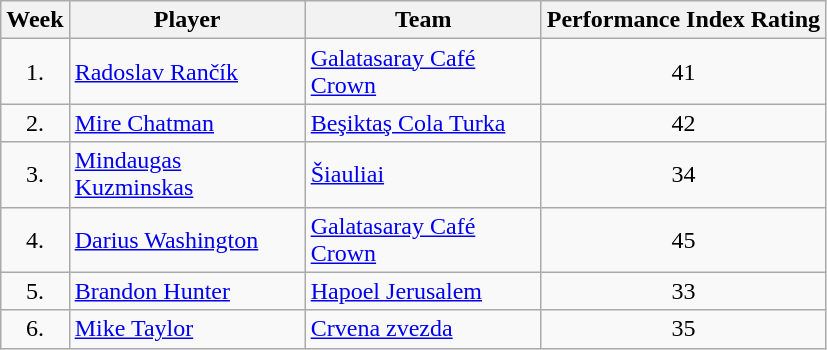<table class="wikitable sortable" style="text-align: center;">
<tr>
<th align="center">Week</th>
<th align="center" width=150>Player</th>
<th align="center" width=150>Team</th>
<th align="center">Performance Index Rating</th>
</tr>
<tr>
<td>1.</td>
<td align="left"> <a href='#'>Radoslav Rančík</a></td>
<td align="left"> <a href='#'>Galatasaray Café Crown</a></td>
<td>41</td>
</tr>
<tr>
<td>2.</td>
<td align="left"> <a href='#'>Mire Chatman</a></td>
<td align="left"> <a href='#'>Beşiktaş Cola Turka</a></td>
<td>42</td>
</tr>
<tr>
<td>3.</td>
<td align="left"> <a href='#'>Mindaugas Kuzminskas</a></td>
<td align="left"> <a href='#'>Šiauliai</a></td>
<td>34</td>
</tr>
<tr>
<td>4.</td>
<td align="left"> <a href='#'>Darius Washington</a></td>
<td align="left"> <a href='#'>Galatasaray Café Crown</a></td>
<td>45</td>
</tr>
<tr>
<td>5.</td>
<td align="left"> <a href='#'>Brandon Hunter</a></td>
<td align="left"> <a href='#'>Hapoel Jerusalem</a></td>
<td>33</td>
</tr>
<tr>
<td>6.</td>
<td align="left"> <a href='#'>Mike Taylor</a></td>
<td align="left"> <a href='#'>Crvena zvezda</a></td>
<td>35</td>
</tr>
</table>
